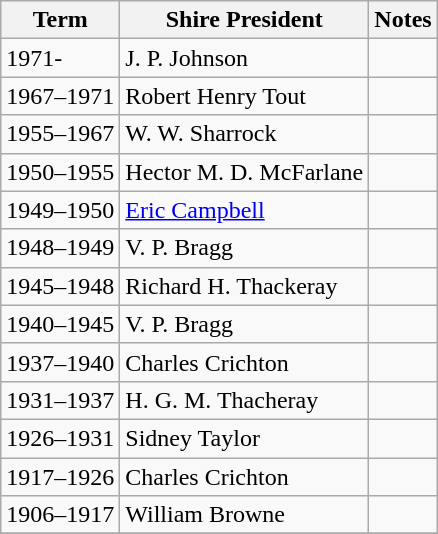<table class="wikitable">
<tr>
<th colspan="1">Term</th>
<th>Shire President</th>
<th>Notes</th>
</tr>
<tr>
<td>1971-</td>
<td>J. P. Johnson</td>
<td></td>
</tr>
<tr>
<td>1967–1971</td>
<td>Robert Henry Tout</td>
<td></td>
</tr>
<tr>
<td>1955–1967</td>
<td>W. W. Sharrock</td>
<td></td>
</tr>
<tr>
<td>1950–1955</td>
<td>Hector M. D. McFarlane</td>
<td></td>
</tr>
<tr>
<td>1949–1950</td>
<td><a href='#'>Eric Campbell</a></td>
<td></td>
</tr>
<tr>
<td>1948–1949</td>
<td>V. P. Bragg</td>
<td></td>
</tr>
<tr>
<td>1945–1948</td>
<td>Richard H. Thackeray</td>
<td></td>
</tr>
<tr>
<td>1940–1945</td>
<td>V. P. Bragg</td>
<td></td>
</tr>
<tr>
<td>1937–1940</td>
<td>Charles Crichton</td>
<td></td>
</tr>
<tr>
<td>1931–1937</td>
<td>H. G. M. Thacheray</td>
<td></td>
</tr>
<tr>
<td>1926–1931</td>
<td>Sidney Taylor</td>
<td></td>
</tr>
<tr>
<td>1917–1926</td>
<td>Charles Crichton</td>
<td></td>
</tr>
<tr>
<td>1906–1917</td>
<td>William Browne</td>
<td></td>
</tr>
<tr>
</tr>
</table>
